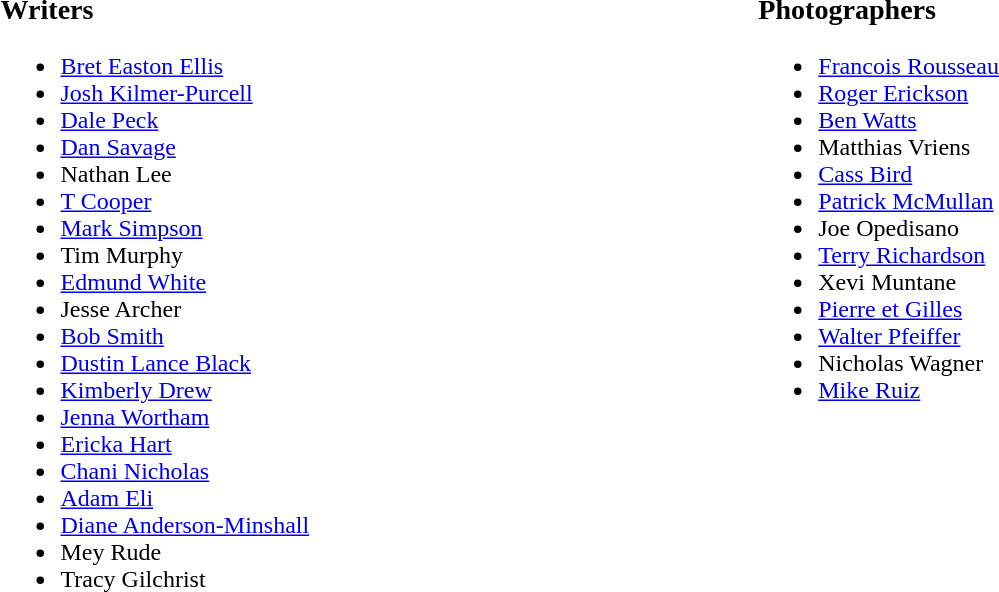<table width="100%">
<tr>
<td valign="top" width="40%"><br><h3>Writers</h3><ul><li><a href='#'>Bret Easton Ellis</a> </li><li><a href='#'>Josh Kilmer-Purcell</a> </li><li><a href='#'>Dale Peck</a></li><li><a href='#'>Dan Savage</a></li><li>Nathan Lee</li><li><a href='#'>T Cooper</a></li><li><a href='#'>Mark Simpson</a></li><li>Tim Murphy</li><li><a href='#'>Edmund White</a> </li><li>Jesse Archer</li><li><a href='#'>Bob Smith</a></li><li><a href='#'>Dustin Lance Black</a></li><li><a href='#'>Kimberly Drew</a></li><li><a href='#'>Jenna Wortham</a></li><li><a href='#'>Ericka Hart</a></li><li><a href='#'>Chani Nicholas</a></li><li><a href='#'>Adam Eli</a></li><li><a href='#'>Diane Anderson-Minshall</a></li><li>Mey Rude</li><li>Tracy Gilchrist</li></ul></td>
<td valign="top"><br><h3>Photographers</h3><ul><li><a href='#'>Francois Rousseau</a></li><li><a href='#'>Roger Erickson</a></li><li><a href='#'>Ben Watts</a> </li><li>Matthias Vriens</li><li><a href='#'>Cass Bird</a> </li><li><a href='#'>Patrick McMullan</a></li><li>Joe Opedisano</li><li><a href='#'>Terry Richardson</a></li><li>Xevi Muntane</li><li><a href='#'>Pierre et Gilles</a> </li><li><a href='#'>Walter Pfeiffer</a></li><li>Nicholas Wagner</li><li><a href='#'>Mike Ruiz</a></li></ul></td>
</tr>
</table>
